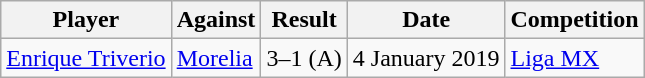<table class="wikitable">
<tr>
<th>Player</th>
<th>Against</th>
<th>Result</th>
<th>Date</th>
<th>Competition</th>
</tr>
<tr>
<td> <a href='#'>Enrique Triverio</a></td>
<td><a href='#'>Morelia</a></td>
<td>3–1 (A)</td>
<td>4 January 2019</td>
<td><a href='#'>Liga MX</a></td>
</tr>
</table>
